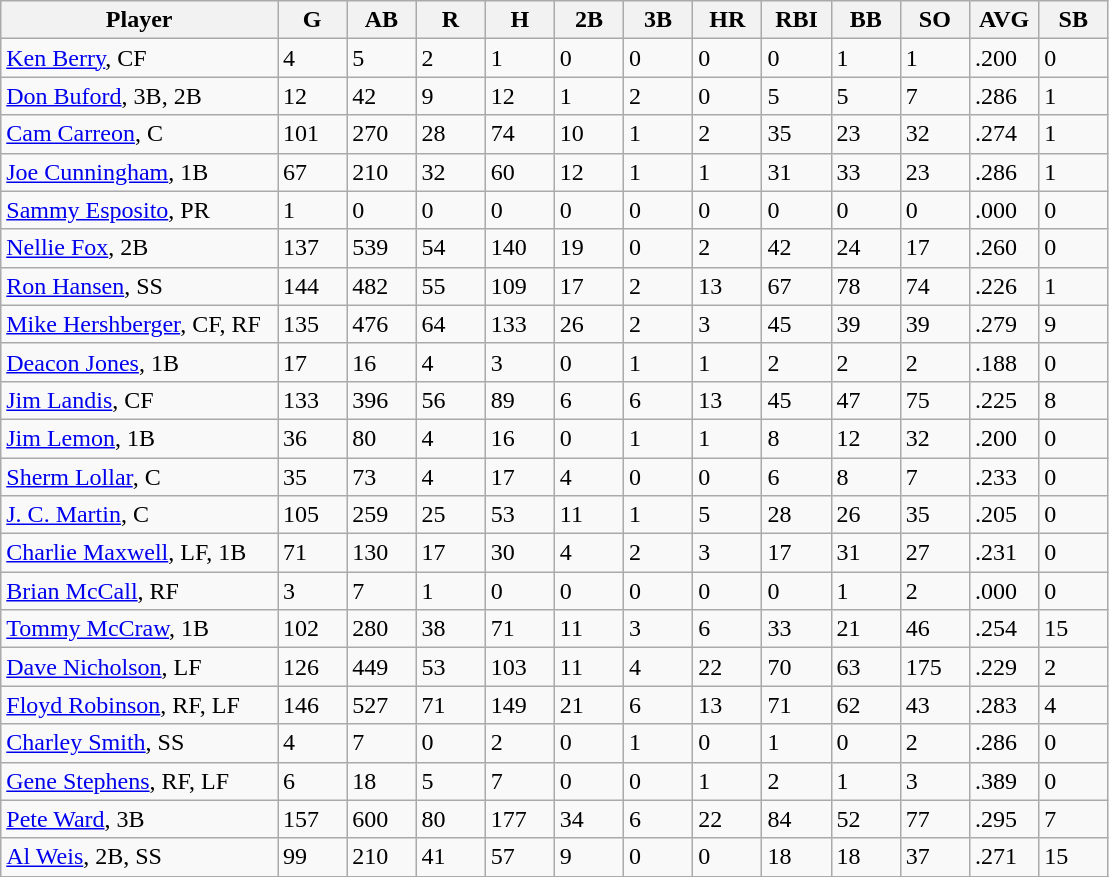<table class="wikitable sortable">
<tr>
<th width="24%">Player</th>
<th width="6%">G</th>
<th width="6%">AB</th>
<th width="6%">R</th>
<th width="6%">H</th>
<th width="6%">2B</th>
<th width="6%">3B</th>
<th width="6%">HR</th>
<th width="6%">RBI</th>
<th width="6%">BB</th>
<th width="6%">SO</th>
<th width="6%">AVG</th>
<th width="6%">SB</th>
</tr>
<tr>
<td><a href='#'>Ken Berry</a>, CF</td>
<td>4</td>
<td>5</td>
<td>2</td>
<td>1</td>
<td>0</td>
<td>0</td>
<td>0</td>
<td>0</td>
<td>1</td>
<td>1</td>
<td>.200</td>
<td>0</td>
</tr>
<tr>
<td><a href='#'>Don Buford</a>, 3B, 2B</td>
<td>12</td>
<td>42</td>
<td>9</td>
<td>12</td>
<td>1</td>
<td>2</td>
<td>0</td>
<td>5</td>
<td>5</td>
<td>7</td>
<td>.286</td>
<td>1</td>
</tr>
<tr>
<td><a href='#'>Cam Carreon</a>, C</td>
<td>101</td>
<td>270</td>
<td>28</td>
<td>74</td>
<td>10</td>
<td>1</td>
<td>2</td>
<td>35</td>
<td>23</td>
<td>32</td>
<td>.274</td>
<td>1</td>
</tr>
<tr>
<td><a href='#'>Joe Cunningham</a>, 1B</td>
<td>67</td>
<td>210</td>
<td>32</td>
<td>60</td>
<td>12</td>
<td>1</td>
<td>1</td>
<td>31</td>
<td>33</td>
<td>23</td>
<td>.286</td>
<td>1</td>
</tr>
<tr>
<td><a href='#'>Sammy Esposito</a>, PR</td>
<td>1</td>
<td>0</td>
<td>0</td>
<td>0</td>
<td>0</td>
<td>0</td>
<td>0</td>
<td>0</td>
<td>0</td>
<td>0</td>
<td>.000</td>
<td>0</td>
</tr>
<tr>
<td><a href='#'>Nellie Fox</a>, 2B</td>
<td>137</td>
<td>539</td>
<td>54</td>
<td>140</td>
<td>19</td>
<td>0</td>
<td>2</td>
<td>42</td>
<td>24</td>
<td>17</td>
<td>.260</td>
<td>0</td>
</tr>
<tr>
<td><a href='#'>Ron Hansen</a>, SS</td>
<td>144</td>
<td>482</td>
<td>55</td>
<td>109</td>
<td>17</td>
<td>2</td>
<td>13</td>
<td>67</td>
<td>78</td>
<td>74</td>
<td>.226</td>
<td>1</td>
</tr>
<tr>
<td><a href='#'>Mike Hershberger</a>, CF, RF</td>
<td>135</td>
<td>476</td>
<td>64</td>
<td>133</td>
<td>26</td>
<td>2</td>
<td>3</td>
<td>45</td>
<td>39</td>
<td>39</td>
<td>.279</td>
<td>9</td>
</tr>
<tr>
<td><a href='#'>Deacon Jones</a>, 1B</td>
<td>17</td>
<td>16</td>
<td>4</td>
<td>3</td>
<td>0</td>
<td>1</td>
<td>1</td>
<td>2</td>
<td>2</td>
<td>2</td>
<td>.188</td>
<td>0</td>
</tr>
<tr>
<td><a href='#'>Jim Landis</a>, CF</td>
<td>133</td>
<td>396</td>
<td>56</td>
<td>89</td>
<td>6</td>
<td>6</td>
<td>13</td>
<td>45</td>
<td>47</td>
<td>75</td>
<td>.225</td>
<td>8</td>
</tr>
<tr>
<td><a href='#'>Jim Lemon</a>, 1B</td>
<td>36</td>
<td>80</td>
<td>4</td>
<td>16</td>
<td>0</td>
<td>1</td>
<td>1</td>
<td>8</td>
<td>12</td>
<td>32</td>
<td>.200</td>
<td>0</td>
</tr>
<tr>
<td><a href='#'>Sherm Lollar</a>, C</td>
<td>35</td>
<td>73</td>
<td>4</td>
<td>17</td>
<td>4</td>
<td>0</td>
<td>0</td>
<td>6</td>
<td>8</td>
<td>7</td>
<td>.233</td>
<td>0</td>
</tr>
<tr>
<td><a href='#'>J. C. Martin</a>, C</td>
<td>105</td>
<td>259</td>
<td>25</td>
<td>53</td>
<td>11</td>
<td>1</td>
<td>5</td>
<td>28</td>
<td>26</td>
<td>35</td>
<td>.205</td>
<td>0</td>
</tr>
<tr>
<td><a href='#'>Charlie Maxwell</a>, LF, 1B</td>
<td>71</td>
<td>130</td>
<td>17</td>
<td>30</td>
<td>4</td>
<td>2</td>
<td>3</td>
<td>17</td>
<td>31</td>
<td>27</td>
<td>.231</td>
<td>0</td>
</tr>
<tr>
<td><a href='#'>Brian McCall</a>, RF</td>
<td>3</td>
<td>7</td>
<td>1</td>
<td>0</td>
<td>0</td>
<td>0</td>
<td>0</td>
<td>0</td>
<td>1</td>
<td>2</td>
<td>.000</td>
<td>0</td>
</tr>
<tr>
<td><a href='#'>Tommy McCraw</a>, 1B</td>
<td>102</td>
<td>280</td>
<td>38</td>
<td>71</td>
<td>11</td>
<td>3</td>
<td>6</td>
<td>33</td>
<td>21</td>
<td>46</td>
<td>.254</td>
<td>15</td>
</tr>
<tr>
<td><a href='#'>Dave Nicholson</a>, LF</td>
<td>126</td>
<td>449</td>
<td>53</td>
<td>103</td>
<td>11</td>
<td>4</td>
<td>22</td>
<td>70</td>
<td>63</td>
<td>175</td>
<td>.229</td>
<td>2</td>
</tr>
<tr>
<td><a href='#'>Floyd Robinson</a>, RF, LF</td>
<td>146</td>
<td>527</td>
<td>71</td>
<td>149</td>
<td>21</td>
<td>6</td>
<td>13</td>
<td>71</td>
<td>62</td>
<td>43</td>
<td>.283</td>
<td>4</td>
</tr>
<tr>
<td><a href='#'>Charley Smith</a>, SS</td>
<td>4</td>
<td>7</td>
<td>0</td>
<td>2</td>
<td>0</td>
<td>1</td>
<td>0</td>
<td>1</td>
<td>0</td>
<td>2</td>
<td>.286</td>
<td>0</td>
</tr>
<tr>
<td><a href='#'>Gene Stephens</a>, RF, LF</td>
<td>6</td>
<td>18</td>
<td>5</td>
<td>7</td>
<td>0</td>
<td>0</td>
<td>1</td>
<td>2</td>
<td>1</td>
<td>3</td>
<td>.389</td>
<td>0</td>
</tr>
<tr>
<td><a href='#'>Pete Ward</a>, 3B</td>
<td>157</td>
<td>600</td>
<td>80</td>
<td>177</td>
<td>34</td>
<td>6</td>
<td>22</td>
<td>84</td>
<td>52</td>
<td>77</td>
<td>.295</td>
<td>7</td>
</tr>
<tr>
<td><a href='#'>Al Weis</a>, 2B, SS</td>
<td>99</td>
<td>210</td>
<td>41</td>
<td>57</td>
<td>9</td>
<td>0</td>
<td>0</td>
<td>18</td>
<td>18</td>
<td>37</td>
<td>.271</td>
<td>15</td>
</tr>
<tr>
</tr>
</table>
